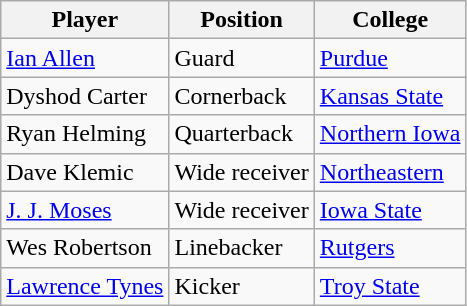<table class="wikitable">
<tr>
<th>Player</th>
<th>Position</th>
<th>College</th>
</tr>
<tr>
<td><a href='#'>Ian Allen</a></td>
<td>Guard</td>
<td><a href='#'>Purdue</a></td>
</tr>
<tr>
<td>Dyshod Carter</td>
<td>Cornerback</td>
<td><a href='#'>Kansas State</a></td>
</tr>
<tr>
<td>Ryan Helming</td>
<td>Quarterback</td>
<td><a href='#'>Northern Iowa</a></td>
</tr>
<tr>
<td>Dave Klemic</td>
<td>Wide receiver</td>
<td><a href='#'>Northeastern</a></td>
</tr>
<tr>
<td><a href='#'>J. J. Moses</a></td>
<td>Wide receiver</td>
<td><a href='#'>Iowa State</a></td>
</tr>
<tr>
<td>Wes Robertson</td>
<td>Linebacker</td>
<td><a href='#'>Rutgers</a></td>
</tr>
<tr>
<td><a href='#'>Lawrence Tynes</a></td>
<td>Kicker</td>
<td><a href='#'>Troy State</a></td>
</tr>
</table>
